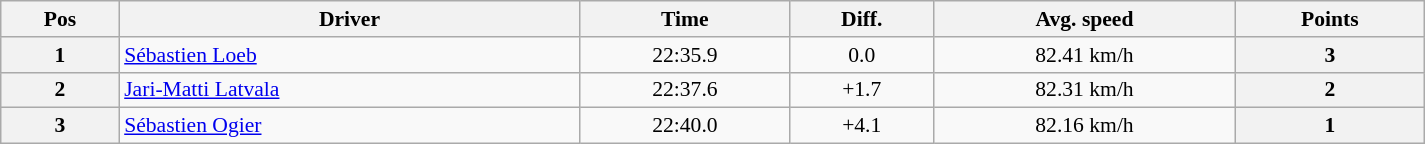<table class="wikitable" width=80% style="text-align: center; font-size: 90%; max-width: 950px;">
<tr>
<th>Pos</th>
<th>Driver</th>
<th>Time</th>
<th>Diff.</th>
<th>Avg. speed</th>
<th>Points</th>
</tr>
<tr>
<th>1</th>
<td align="left"> <a href='#'>Sébastien Loeb</a></td>
<td>22:35.9</td>
<td>0.0</td>
<td>82.41 km/h</td>
<th>3</th>
</tr>
<tr>
<th>2</th>
<td align="left"> <a href='#'>Jari-Matti Latvala</a></td>
<td>22:37.6</td>
<td>+1.7</td>
<td>82.31 km/h</td>
<th>2</th>
</tr>
<tr>
<th>3</th>
<td align="left"> <a href='#'>Sébastien Ogier</a></td>
<td>22:40.0</td>
<td>+4.1</td>
<td>82.16 km/h</td>
<th>1</th>
</tr>
</table>
